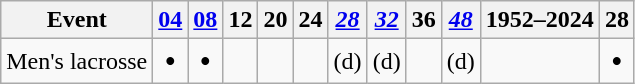<table class="wikitable" style="text-align:center">
<tr>
<th>Event</th>
<th><a href='#'>04</a></th>
<th><a href='#'>08</a></th>
<th>12</th>
<th>20</th>
<th>24</th>
<th><em><a href='#'>28</a></em></th>
<th><em><a href='#'>32</a></em></th>
<th>36</th>
<th><em><a href='#'>48</a></em></th>
<th>1952–2024</th>
<th>28</th>
</tr>
<tr>
<td align=left>Men's lacrosse</td>
<td><big><strong>•</strong></big></td>
<td><big><strong>•</strong></big></td>
<td></td>
<td></td>
<td></td>
<td>(d)</td>
<td>(d)</td>
<td></td>
<td>(d)</td>
<td></td>
<td><big><strong>•</strong></big></td>
</tr>
</table>
